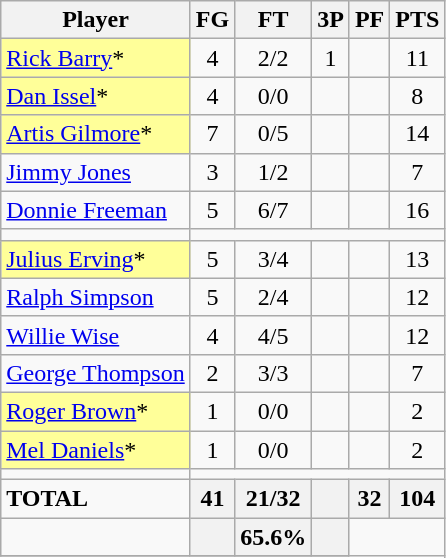<table class="wikitable sortable">
<tr>
<th>Player</th>
<th>FG</th>
<th>FT</th>
<th>3P</th>
<th>PF</th>
<th>PTS</th>
</tr>
<tr>
<td bgcolor="#FFFF99"><a href='#'>Rick Barry</a>*</td>
<td align="center">4</td>
<td align="center">2/2</td>
<td align="center">1</td>
<td align="center"></td>
<td align="center">11</td>
</tr>
<tr>
<td bgcolor="#FFFF99"><a href='#'>Dan Issel</a>*</td>
<td align="center">4</td>
<td align="center">0/0</td>
<td align="center"></td>
<td align="center"></td>
<td align="center">8</td>
</tr>
<tr>
<td bgcolor="#FFFF99"><a href='#'>Artis Gilmore</a>*</td>
<td align="center">7</td>
<td align="center">0/5</td>
<td align="center"></td>
<td align="center"></td>
<td align="center">14</td>
</tr>
<tr>
<td><a href='#'>Jimmy Jones</a></td>
<td align="center">3</td>
<td align="center">1/2</td>
<td align="center"></td>
<td align="center"></td>
<td align="center">7</td>
</tr>
<tr>
<td><a href='#'>Donnie Freeman</a></td>
<td align="center">5</td>
<td align="center">6/7</td>
<td align="center"></td>
<td align="center"></td>
<td align="center">16</td>
</tr>
<tr>
<td></td>
</tr>
<tr>
<td bgcolor="#FFFF99"><a href='#'>Julius Erving</a>*</td>
<td align="center">5</td>
<td align="center">3/4</td>
<td align="center"></td>
<td align="center"></td>
<td align="center">13</td>
</tr>
<tr>
<td><a href='#'>Ralph Simpson</a></td>
<td align="center">5</td>
<td align="center">2/4</td>
<td align="center"></td>
<td align="center"></td>
<td align="center">12</td>
</tr>
<tr>
<td><a href='#'>Willie Wise</a></td>
<td align="center">4</td>
<td align="center">4/5</td>
<td align="center"></td>
<td align="center"></td>
<td align="center">12</td>
</tr>
<tr>
<td><a href='#'>George Thompson</a></td>
<td align="center">2</td>
<td align="center">3/3</td>
<td align="center"></td>
<td align="center"></td>
<td align="center">7</td>
</tr>
<tr>
<td bgcolor="#FFFF99"><a href='#'>Roger Brown</a>*</td>
<td align="center">1</td>
<td align="center">0/0</td>
<td align="center"></td>
<td align="center"></td>
<td align="center">2</td>
</tr>
<tr>
<td bgcolor="#FFFF99"><a href='#'>Mel Daniels</a>*</td>
<td align="center">1</td>
<td align="center">0/0</td>
<td align="center"></td>
<td align="center"></td>
<td align="center">2</td>
</tr>
<tr>
<td></td>
</tr>
<tr>
<td><strong>TOTAL</strong></td>
<th align="center">41</th>
<th align="center">21/32</th>
<th align="center"></th>
<th align="center">32</th>
<th align="center">104</th>
</tr>
<tr>
<td></td>
<th align="center"></th>
<th align="center">65.6%</th>
<th align="center"></th>
</tr>
<tr>
</tr>
</table>
